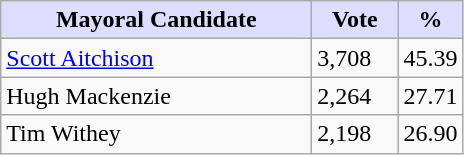<table class="wikitable">
<tr>
<th style="background:#ddf; width:200px;">Mayoral Candidate </th>
<th style="background:#ddf; width:50px;">Vote</th>
<th style="background:#ddf; width:30px;">%</th>
</tr>
<tr>
<td><a href='#'>Scott Aitchison</a></td>
<td>3,708</td>
<td>45.39</td>
</tr>
<tr>
<td>Hugh Mackenzie</td>
<td>2,264</td>
<td>27.71</td>
</tr>
<tr>
<td>Tim Withey</td>
<td>2,198</td>
<td>26.90</td>
</tr>
</table>
